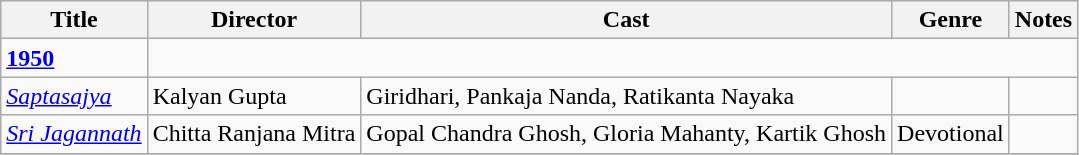<table class="wikitable">
<tr>
<th>Title</th>
<th>Director</th>
<th>Cast</th>
<th>Genre</th>
<th>Notes</th>
</tr>
<tr>
<td><strong><a href='#'>1950</a></strong></td>
</tr>
<tr>
<td><em><a href='#'>Saptasajya</a></em></td>
<td>Kalyan Gupta</td>
<td>Giridhari, Pankaja Nanda, Ratikanta Nayaka</td>
<td></td>
<td></td>
</tr>
<tr>
<td><em><a href='#'>Sri Jagannath</a></em></td>
<td>Chitta Ranjana Mitra</td>
<td>Gopal Chandra Ghosh, Gloria Mahanty, Kartik Ghosh</td>
<td>Devotional</td>
<td></td>
</tr>
<tr>
</tr>
</table>
